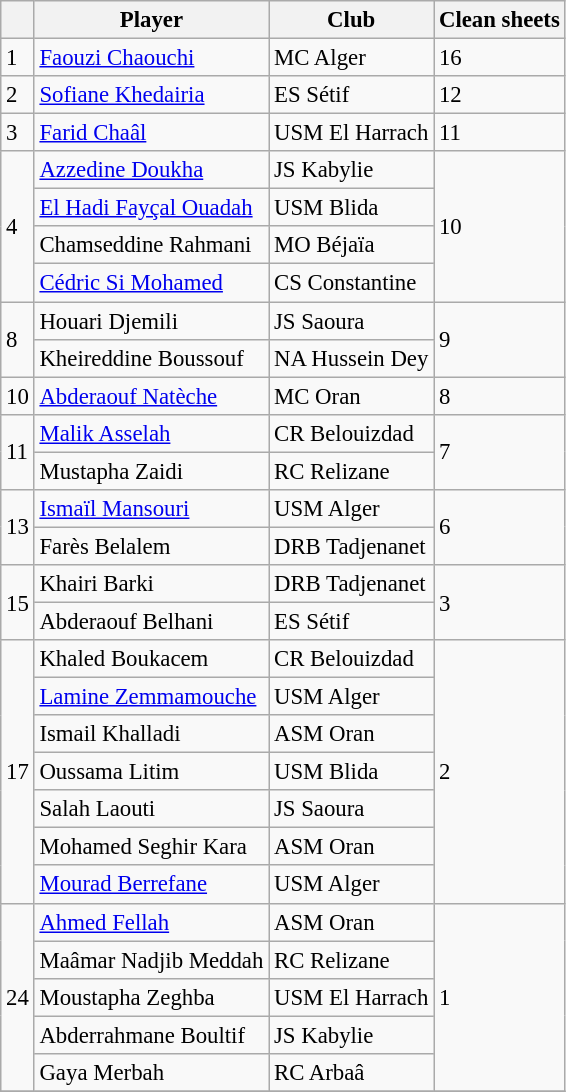<table class="wikitable" style="font-size: 95%;">
<tr>
<th scope="col"></th>
<th scope="col">Player</th>
<th scope="col">Club</th>
<th scope="col">Clean sheets</th>
</tr>
<tr>
<td>1</td>
<td align="left"> <a href='#'>Faouzi Chaouchi</a></td>
<td align="left">MC Alger</td>
<td>16</td>
</tr>
<tr>
<td>2</td>
<td align="left"> <a href='#'>Sofiane Khedairia</a></td>
<td align="left">ES Sétif</td>
<td>12</td>
</tr>
<tr>
<td>3</td>
<td align="left"> <a href='#'>Farid Chaâl</a></td>
<td align="left">USM El Harrach</td>
<td>11</td>
</tr>
<tr>
<td rowspan=4>4</td>
<td align="left"> <a href='#'>Azzedine Doukha</a></td>
<td align="left">JS Kabylie</td>
<td rowspan=4>10</td>
</tr>
<tr>
<td align="left"> <a href='#'>El Hadi Fayçal Ouadah</a></td>
<td align="left">USM Blida</td>
</tr>
<tr>
<td align="left"> Chamseddine Rahmani</td>
<td align="left">MO Béjaïa</td>
</tr>
<tr>
<td align="left"> <a href='#'>Cédric Si Mohamed</a></td>
<td align="left">CS Constantine</td>
</tr>
<tr>
<td rowspan=2>8</td>
<td align="left"> Houari Djemili</td>
<td align="left">JS Saoura</td>
<td rowspan=2>9</td>
</tr>
<tr>
<td align="left"> Kheireddine Boussouf</td>
<td align="left">NA Hussein Dey</td>
</tr>
<tr>
<td>10</td>
<td align="left"> <a href='#'>Abderaouf Natèche</a></td>
<td align="left">MC Oran</td>
<td>8</td>
</tr>
<tr>
<td rowspan=2>11</td>
<td align="left"> <a href='#'>Malik Asselah</a></td>
<td align="left">CR Belouizdad</td>
<td rowspan=2>7</td>
</tr>
<tr>
<td align="left"> Mustapha Zaidi</td>
<td align="left">RC Relizane</td>
</tr>
<tr>
<td rowspan=2>13</td>
<td align="left"> <a href='#'>Ismaïl Mansouri</a></td>
<td align="left">USM Alger</td>
<td rowspan=2>6</td>
</tr>
<tr>
<td align="left"> Farès Belalem</td>
<td align="left">DRB Tadjenanet</td>
</tr>
<tr>
<td rowspan=2>15</td>
<td align="left"> Khairi Barki</td>
<td align="left">DRB Tadjenanet</td>
<td rowspan=2>3</td>
</tr>
<tr>
<td align="left"> Abderaouf Belhani</td>
<td align="left">ES Sétif</td>
</tr>
<tr>
<td rowspan=7>17</td>
<td align="left"> Khaled Boukacem</td>
<td align="left">CR Belouizdad</td>
<td rowspan=7>2</td>
</tr>
<tr>
<td align="left"> <a href='#'>Lamine Zemmamouche</a></td>
<td align="left">USM Alger</td>
</tr>
<tr>
<td align="left"> Ismail Khalladi</td>
<td align="left">ASM Oran</td>
</tr>
<tr>
<td align="left"> Oussama Litim</td>
<td align="left">USM Blida</td>
</tr>
<tr>
<td align="left"> Salah Laouti</td>
<td align="left">JS Saoura</td>
</tr>
<tr>
<td align="left"> Mohamed Seghir Kara</td>
<td align="left">ASM Oran</td>
</tr>
<tr>
<td align="left"> <a href='#'>Mourad Berrefane</a></td>
<td align="left">USM Alger</td>
</tr>
<tr>
<td rowspan=5>24</td>
<td align="left"> <a href='#'>Ahmed Fellah</a></td>
<td align="left">ASM Oran</td>
<td rowspan=5>1</td>
</tr>
<tr>
<td align="left"> Maâmar Nadjib Meddah</td>
<td align="left">RC Relizane</td>
</tr>
<tr>
<td align="left"> Moustapha Zeghba</td>
<td align="left">USM El Harrach</td>
</tr>
<tr>
<td align="left"> Abderrahmane Boultif</td>
<td align="left">JS Kabylie</td>
</tr>
<tr>
<td align="left"> Gaya Merbah</td>
<td align="left">RC Arbaâ</td>
</tr>
<tr>
</tr>
</table>
